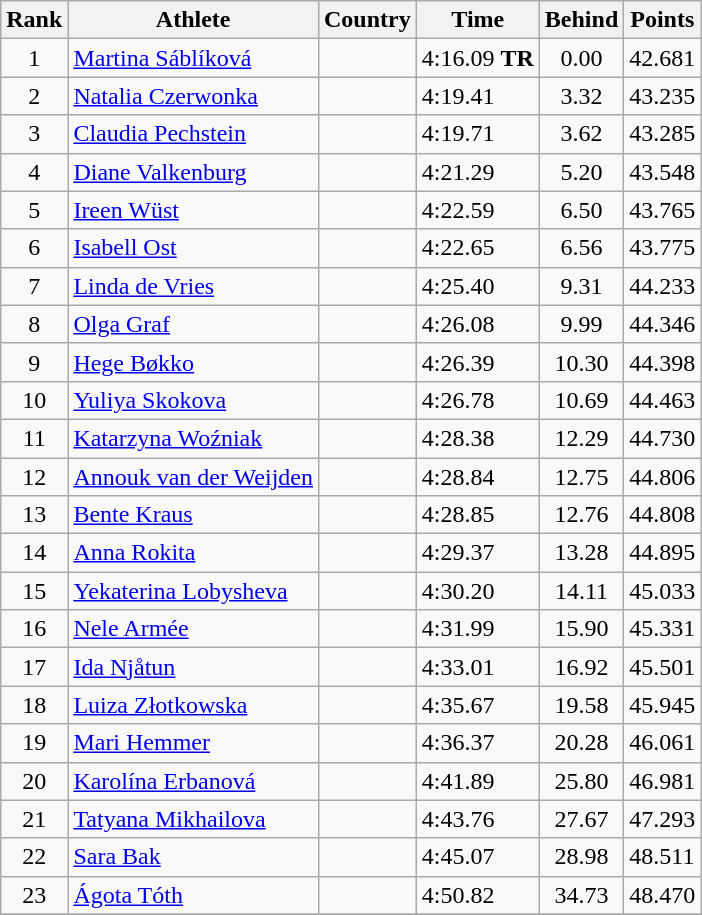<table class="wikitable" style="text-align:center">
<tr>
<th>Rank</th>
<th>Athlete</th>
<th>Country</th>
<th>Time</th>
<th>Behind</th>
<th>Points</th>
</tr>
<tr>
<td>1</td>
<td align="left"><a href='#'>Martina Sáblíková</a></td>
<td align="left"></td>
<td align="left">4:16.09 <strong>TR</strong></td>
<td>0.00</td>
<td align="left">42.681</td>
</tr>
<tr>
<td>2</td>
<td align="left"><a href='#'>Natalia Czerwonka</a></td>
<td align="left"></td>
<td align="left">4:19.41</td>
<td>3.32</td>
<td align="left">43.235</td>
</tr>
<tr>
<td>3</td>
<td align="left"><a href='#'>Claudia Pechstein</a></td>
<td align="left"></td>
<td align="left">4:19.71</td>
<td>3.62</td>
<td align="left">43.285</td>
</tr>
<tr>
<td>4</td>
<td align="left"><a href='#'>Diane Valkenburg</a></td>
<td align="left"></td>
<td align="left">4:21.29</td>
<td>5.20</td>
<td align="left">43.548</td>
</tr>
<tr>
<td>5</td>
<td align="left"><a href='#'>Ireen Wüst</a></td>
<td align="left"></td>
<td align="left">4:22.59</td>
<td>6.50</td>
<td align="left">43.765</td>
</tr>
<tr>
<td>6</td>
<td align="left"><a href='#'>Isabell Ost</a></td>
<td align="left"></td>
<td align="left">4:22.65</td>
<td>6.56</td>
<td align="left">43.775</td>
</tr>
<tr>
<td>7</td>
<td align="left"><a href='#'>Linda de Vries</a></td>
<td align="left"></td>
<td align="left">4:25.40</td>
<td>9.31</td>
<td align="left">44.233</td>
</tr>
<tr>
<td>8</td>
<td align="left"><a href='#'>Olga Graf</a></td>
<td align="left"></td>
<td align="left">4:26.08</td>
<td>9.99</td>
<td align="left">44.346</td>
</tr>
<tr>
<td>9</td>
<td align="left"><a href='#'>Hege Bøkko</a></td>
<td align="left"></td>
<td align="left">4:26.39</td>
<td>10.30</td>
<td align="left">44.398</td>
</tr>
<tr>
<td>10</td>
<td align="left"><a href='#'>Yuliya Skokova</a></td>
<td align="left"></td>
<td align="left">4:26.78</td>
<td>10.69</td>
<td align="left">44.463</td>
</tr>
<tr>
<td>11</td>
<td align="left"><a href='#'>Katarzyna Woźniak</a></td>
<td align="left"></td>
<td align="left">4:28.38</td>
<td>12.29</td>
<td align="left">44.730</td>
</tr>
<tr>
<td>12</td>
<td align="left"><a href='#'>Annouk van der Weijden</a></td>
<td align="left"></td>
<td align="left">4:28.84</td>
<td>12.75</td>
<td align="left">44.806</td>
</tr>
<tr>
<td>13</td>
<td align="left"><a href='#'>Bente Kraus</a></td>
<td align="left"></td>
<td align="left">4:28.85</td>
<td>12.76</td>
<td align="left">44.808</td>
</tr>
<tr>
<td>14</td>
<td align="left"><a href='#'>Anna Rokita</a></td>
<td align="left"></td>
<td align="left">4:29.37</td>
<td>13.28</td>
<td align="left">44.895</td>
</tr>
<tr>
<td>15</td>
<td align="left"><a href='#'>Yekaterina Lobysheva</a></td>
<td align="left"></td>
<td align="left">4:30.20</td>
<td>14.11</td>
<td align="left">45.033</td>
</tr>
<tr>
<td>16</td>
<td align="left"><a href='#'>Nele Armée</a></td>
<td align="left"></td>
<td align="left">4:31.99</td>
<td>15.90</td>
<td align="left">45.331</td>
</tr>
<tr>
<td>17</td>
<td align="left"><a href='#'>Ida Njåtun</a></td>
<td align="left"></td>
<td align="left">4:33.01</td>
<td>16.92</td>
<td align="left">45.501</td>
</tr>
<tr>
<td>18</td>
<td align="left"><a href='#'>Luiza Złotkowska</a></td>
<td align="left"></td>
<td align="left">4:35.67</td>
<td>19.58</td>
<td align="left">45.945</td>
</tr>
<tr>
<td>19</td>
<td align="left"><a href='#'>Mari Hemmer</a></td>
<td align="left"></td>
<td align="left">4:36.37</td>
<td>20.28</td>
<td align="left">46.061</td>
</tr>
<tr>
<td>20</td>
<td align="left"><a href='#'>Karolína Erbanová</a></td>
<td align="left"></td>
<td align="left">4:41.89</td>
<td>25.80</td>
<td align="left">46.981</td>
</tr>
<tr>
<td>21</td>
<td align="left"><a href='#'>Tatyana Mikhailova</a></td>
<td align="left"></td>
<td align="left">4:43.76</td>
<td>27.67</td>
<td align="left">47.293</td>
</tr>
<tr>
<td>22</td>
<td align="left"><a href='#'>Sara Bak</a></td>
<td align="left"></td>
<td align="left">4:45.07</td>
<td>28.98</td>
<td align="left">48.511</td>
</tr>
<tr>
<td>23</td>
<td align="left"><a href='#'>Ágota Tóth</a></td>
<td align="left"></td>
<td align="left">4:50.82</td>
<td>34.73</td>
<td align="left">48.470</td>
</tr>
<tr>
</tr>
</table>
